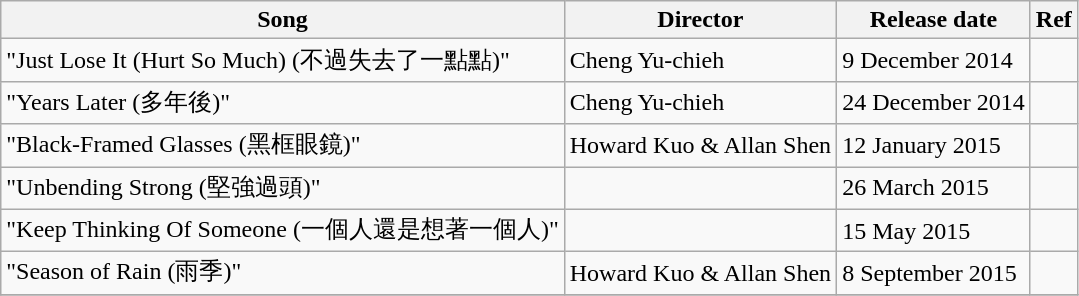<table class="wikitable sortable">
<tr>
<th>Song</th>
<th>Director</th>
<th>Release date</th>
<th class="unsortable">Ref</th>
</tr>
<tr>
<td>"Just Lose It (Hurt So Much) (不過失去了一點點)"</td>
<td>Cheng Yu-chieh</td>
<td>9 December 2014</td>
<td></td>
</tr>
<tr>
<td>"Years Later  (多年後)"</td>
<td>Cheng Yu-chieh</td>
<td>24 December 2014</td>
<td></td>
</tr>
<tr>
<td>"Black-Framed Glasses (黑框眼鏡)"</td>
<td>Howard Kuo & Allan Shen</td>
<td>12 January 2015</td>
<td></td>
</tr>
<tr>
<td>"Unbending Strong (堅強過頭)"</td>
<td></td>
<td>26 March 2015</td>
<td></td>
</tr>
<tr>
<td>"Keep Thinking Of Someone (一個人還是想著一個人)"</td>
<td></td>
<td>15 May 2015</td>
<td></td>
</tr>
<tr>
<td>"Season of Rain (雨季)"</td>
<td>Howard Kuo & Allan Shen</td>
<td>8 September 2015</td>
<td></td>
</tr>
<tr>
</tr>
</table>
